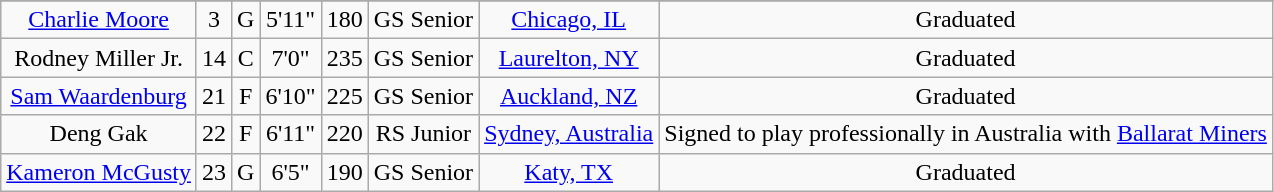<table class="wikitable sortable" border="1" style="text-align:center;">
<tr align=centerjiojljooijo>
</tr>
<tr>
<td><a href='#'>Charlie Moore</a></td>
<td>3</td>
<td>G</td>
<td>5'11"</td>
<td>180</td>
<td>GS Senior</td>
<td><a href='#'>Chicago, IL</a></td>
<td>Graduated</td>
</tr>
<tr>
<td>Rodney Miller Jr.</td>
<td>14</td>
<td>C</td>
<td>7'0"</td>
<td>235</td>
<td>GS Senior</td>
<td><a href='#'>Laurelton, NY</a></td>
<td>Graduated</td>
</tr>
<tr>
<td><a href='#'>Sam Waardenburg</a></td>
<td>21</td>
<td>F</td>
<td>6'10"</td>
<td>225</td>
<td>GS Senior</td>
<td><a href='#'>Auckland, NZ</a></td>
<td>Graduated</td>
</tr>
<tr>
<td>Deng Gak</td>
<td>22</td>
<td>F</td>
<td>6'11"</td>
<td>220</td>
<td>RS Junior</td>
<td><a href='#'>Sydney, Australia</a></td>
<td>Signed to play professionally in Australia with <a href='#'>Ballarat Miners</a></td>
</tr>
<tr>
<td><a href='#'>Kameron McGusty</a></td>
<td>23</td>
<td>G</td>
<td>6'5"</td>
<td>190</td>
<td>GS Senior</td>
<td><a href='#'>Katy, TX</a></td>
<td>Graduated</td>
</tr>
</table>
